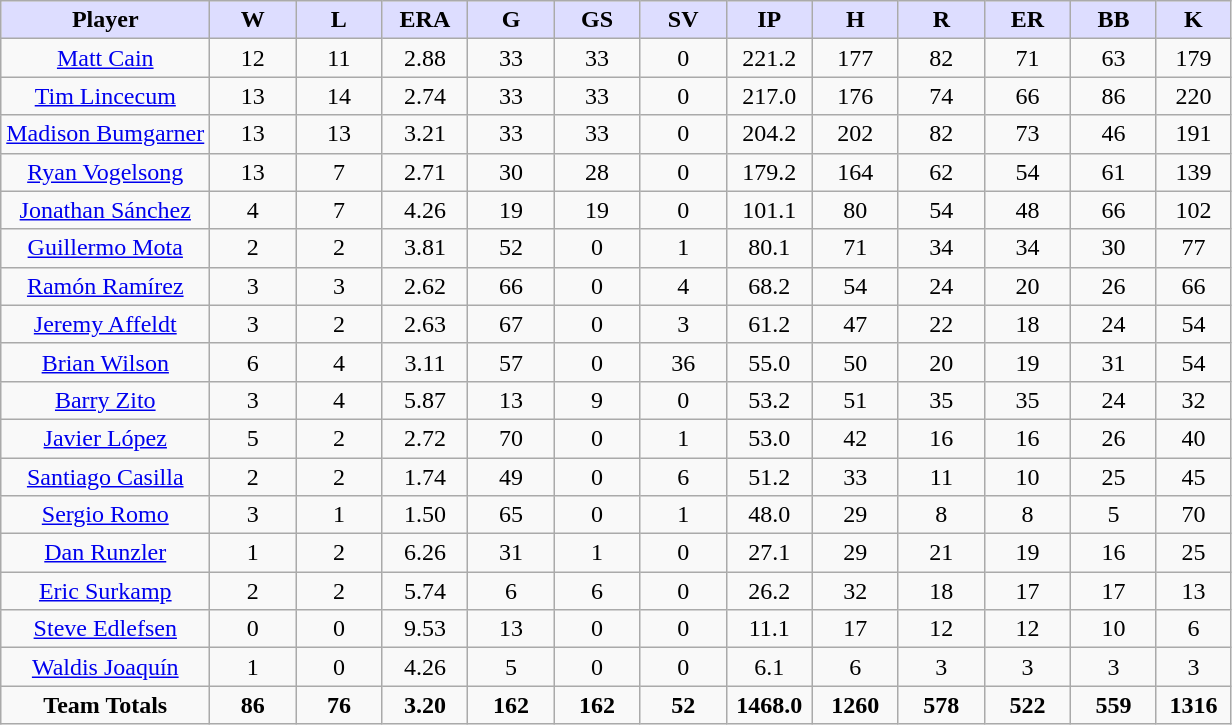<table class="wikitable sortable" style="text-align:center; border:1px; cellpadding:2; cellspacing:0;">
<tr>
<th style="background:#ddf; width:17%;">Player</th>
<th style="background:#ddf; width:7%;">W</th>
<th style="background:#ddf; width:7%;">L</th>
<th style="background:#ddf; width:7%;">ERA</th>
<th style="background:#ddf; width:7%;">G</th>
<th style="background:#ddf; width:7%;">GS</th>
<th style="background:#ddf; width:7%;">SV</th>
<th style="background:#ddf; width:7%;">IP</th>
<th style="background:#ddf; width:7%;">H</th>
<th style="background:#ddf; width:7%;">R</th>
<th style="background:#ddf; width:7%;">ER</th>
<th style="background:#ddf; width:7%;">BB</th>
<th style="background:#ddf; width:7%;">K</th>
</tr>
<tr align="center">
<td><a href='#'>Matt Cain</a></td>
<td>12</td>
<td>11</td>
<td>2.88</td>
<td>33</td>
<td>33</td>
<td>0</td>
<td>221.2</td>
<td>177</td>
<td>82</td>
<td>71</td>
<td>63</td>
<td>179</td>
</tr>
<tr align-center>
<td><a href='#'>Tim Lincecum</a></td>
<td>13</td>
<td>14</td>
<td>2.74</td>
<td>33</td>
<td>33</td>
<td>0</td>
<td>217.0</td>
<td>176</td>
<td>74</td>
<td>66</td>
<td>86</td>
<td>220</td>
</tr>
<tr align="center">
<td><a href='#'>Madison Bumgarner</a></td>
<td>13</td>
<td>13</td>
<td>3.21</td>
<td>33</td>
<td>33</td>
<td>0</td>
<td>204.2</td>
<td>202</td>
<td>82</td>
<td>73</td>
<td>46</td>
<td>191</td>
</tr>
<tr align=center>
<td><a href='#'>Ryan Vogelsong</a></td>
<td>13</td>
<td>7</td>
<td>2.71</td>
<td>30</td>
<td>28</td>
<td>0</td>
<td>179.2</td>
<td>164</td>
<td>62</td>
<td>54</td>
<td>61</td>
<td>139</td>
</tr>
<tr align="center">
<td><a href='#'>Jonathan Sánchez</a></td>
<td>4</td>
<td>7</td>
<td>4.26</td>
<td>19</td>
<td>19</td>
<td>0</td>
<td>101.1</td>
<td>80</td>
<td>54</td>
<td>48</td>
<td>66</td>
<td>102</td>
</tr>
<tr align=center>
<td><a href='#'>Guillermo Mota</a></td>
<td>2</td>
<td>2</td>
<td>3.81</td>
<td>52</td>
<td>0</td>
<td>1</td>
<td>80.1</td>
<td>71</td>
<td>34</td>
<td>34</td>
<td>30</td>
<td>77</td>
</tr>
<tr align=center>
<td><a href='#'>Ramón Ramírez</a></td>
<td>3</td>
<td>3</td>
<td>2.62</td>
<td>66</td>
<td>0</td>
<td>4</td>
<td>68.2</td>
<td>54</td>
<td>24</td>
<td>20</td>
<td>26</td>
<td>66</td>
</tr>
<tr align=center>
<td><a href='#'>Jeremy Affeldt</a></td>
<td>3</td>
<td>2</td>
<td>2.63</td>
<td>67</td>
<td>0</td>
<td>3</td>
<td>61.2</td>
<td>47</td>
<td>22</td>
<td>18</td>
<td>24</td>
<td>54</td>
</tr>
<tr align=center>
<td><a href='#'>Brian Wilson</a></td>
<td>6</td>
<td>4</td>
<td>3.11</td>
<td>57</td>
<td>0</td>
<td>36</td>
<td>55.0</td>
<td>50</td>
<td>20</td>
<td>19</td>
<td>31</td>
<td>54</td>
</tr>
<tr align=center>
<td><a href='#'>Barry Zito</a></td>
<td>3</td>
<td>4</td>
<td>5.87</td>
<td>13</td>
<td>9</td>
<td>0</td>
<td>53.2</td>
<td>51</td>
<td>35</td>
<td>35</td>
<td>24</td>
<td>32</td>
</tr>
<tr align=center>
<td><a href='#'>Javier López</a></td>
<td>5</td>
<td>2</td>
<td>2.72</td>
<td>70</td>
<td>0</td>
<td>1</td>
<td>53.0</td>
<td>42</td>
<td>16</td>
<td>16</td>
<td>26</td>
<td>40</td>
</tr>
<tr align=center>
<td><a href='#'>Santiago Casilla</a></td>
<td>2</td>
<td>2</td>
<td>1.74</td>
<td>49</td>
<td>0</td>
<td>6</td>
<td>51.2</td>
<td>33</td>
<td>11</td>
<td>10</td>
<td>25</td>
<td>45</td>
</tr>
<tr align=center>
<td><a href='#'>Sergio Romo</a></td>
<td>3</td>
<td>1</td>
<td>1.50</td>
<td>65</td>
<td>0</td>
<td>1</td>
<td>48.0</td>
<td>29</td>
<td>8</td>
<td>8</td>
<td>5</td>
<td>70</td>
</tr>
<tr align=center>
<td><a href='#'>Dan Runzler</a></td>
<td>1</td>
<td>2</td>
<td>6.26</td>
<td>31</td>
<td>1</td>
<td>0</td>
<td>27.1</td>
<td>29</td>
<td>21</td>
<td>19</td>
<td>16</td>
<td>25</td>
</tr>
<tr align=center>
<td><a href='#'>Eric Surkamp</a></td>
<td>2</td>
<td>2</td>
<td>5.74</td>
<td>6</td>
<td>6</td>
<td>0</td>
<td>26.2</td>
<td>32</td>
<td>18</td>
<td>17</td>
<td>17</td>
<td>13</td>
</tr>
<tr align=center>
<td><a href='#'>Steve Edlefsen</a></td>
<td>0</td>
<td>0</td>
<td>9.53</td>
<td>13</td>
<td>0</td>
<td>0</td>
<td>11.1</td>
<td>17</td>
<td>12</td>
<td>12</td>
<td>10</td>
<td>6</td>
</tr>
<tr align=center>
<td><a href='#'>Waldis Joaquín</a></td>
<td>1</td>
<td>0</td>
<td>4.26</td>
<td>5</td>
<td>0</td>
<td>0</td>
<td>6.1</td>
<td>6</td>
<td>3</td>
<td>3</td>
<td>3</td>
<td>3</td>
</tr>
<tr align=center>
<td><strong>Team Totals</strong></td>
<td><strong>86</strong></td>
<td><strong>76</strong></td>
<td><strong>3.20</strong></td>
<td><strong>162</strong></td>
<td><strong>162</strong></td>
<td><strong>52</strong></td>
<td><strong>1468.0</strong></td>
<td><strong>1260</strong></td>
<td><strong>578</strong></td>
<td><strong>522</strong></td>
<td><strong>559</strong></td>
<td><strong>1316</strong></td>
</tr>
</table>
